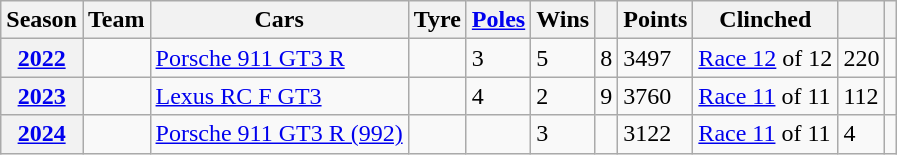<table class="wikitable">
<tr>
<th>Season</th>
<th>Team</th>
<th>Cars</th>
<th>Tyre</th>
<th><a href='#'>Poles</a></th>
<th>Wins</th>
<th></th>
<th>Points</th>
<th>Clinched</th>
<th></th>
<th></th>
</tr>
<tr>
<th><a href='#'>2022</a></th>
<td></td>
<td><a href='#'>Porsche 911 GT3 R</a></td>
<td></td>
<td>3</td>
<td>5</td>
<td>8</td>
<td>3497</td>
<td><a href='#'>Race 12</a> of 12</td>
<td>220</td>
<td></td>
</tr>
<tr>
<th><a href='#'>2023</a></th>
<td></td>
<td><a href='#'>Lexus RC F GT3</a></td>
<td></td>
<td>4</td>
<td>2</td>
<td>9</td>
<td>3760</td>
<td><a href='#'>Race 11</a> of 11</td>
<td>112</td>
<td></td>
</tr>
<tr>
<th><a href='#'>2024</a></th>
<td></td>
<td><a href='#'>Porsche 911 GT3 R (992)</a></td>
<td></td>
<td></td>
<td>3</td>
<td></td>
<td>3122</td>
<td><a href='#'>Race 11</a> of 11</td>
<td>4</td>
<td></td>
</tr>
</table>
